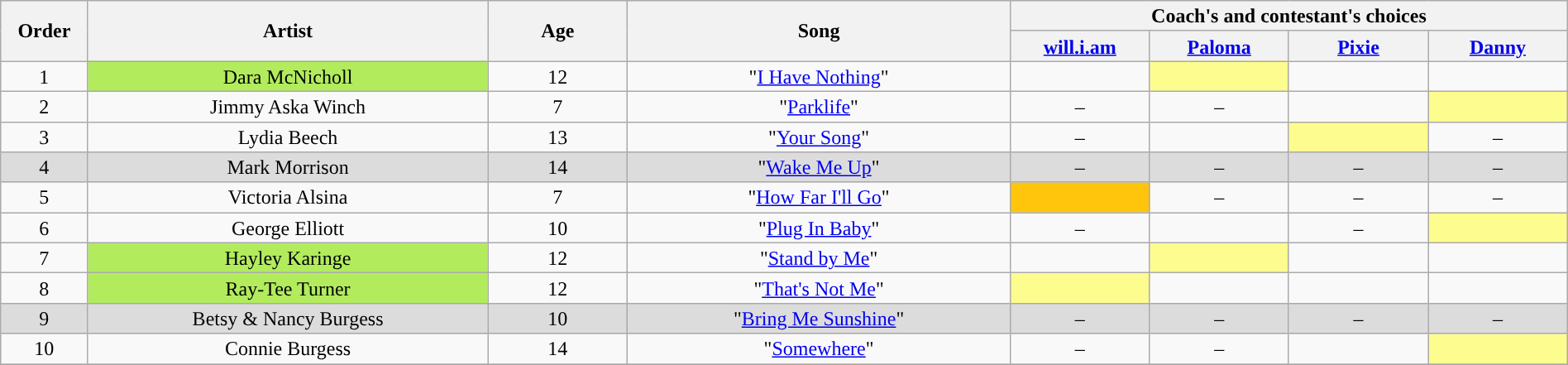<table class="wikitable" style="text-align:center; line-height:17px; font-size:100%; width:100%;">
<tr>
<th width="5%" rowspan="2" scope="col">Order</th>
<th scope="col" rowspan="2" width="23%">Artist</th>
<th width="8%" rowspan="2" scope="col">Age</th>
<th scope="col" rowspan="2" width="22%">Song</th>
<th scope="col" colspan="4" width="24%">Coach's and contestant's choices</th>
</tr>
<tr>
<th width="8%"><a href='#'>will.i.am</a></th>
<th width="8%"><a href='#'>Paloma</a></th>
<th width="8%"><a href='#'>Pixie</a></th>
<th width="8%"><a href='#'>Danny</a></th>
</tr>
<tr>
<td>1</td>
<td style="background-color:#B2EC5D;">Dara McNicholl</td>
<td>12</td>
<td>"<a href='#'>I Have Nothing</a>"</td>
<td><strong></strong></td>
<td style="background:#fdfc8f;"><strong></strong></td>
<td><strong></strong></td>
<td><strong></strong></td>
</tr>
<tr>
<td>2</td>
<td>Jimmy Aska Winch</td>
<td>7</td>
<td>"<a href='#'>Parklife</a>"</td>
<td>–</td>
<td>–</td>
<td><strong></strong></td>
<td style="background:#fdfc8f;"><strong></strong></td>
</tr>
<tr>
<td>3</td>
<td>Lydia Beech</td>
<td>13</td>
<td>"<a href='#'>Your Song</a>"</td>
<td>–</td>
<td><strong></strong></td>
<td style="background:#fdfc8f;"><strong></strong></td>
<td>–</td>
</tr>
<tr bgcolor="#dcdcdc">
<td>4</td>
<td>Mark Morrison</td>
<td>14</td>
<td>"<a href='#'>Wake Me Up</a>"</td>
<td>–</td>
<td>–</td>
<td>–</td>
<td>–</td>
</tr>
<tr>
<td>5</td>
<td>Victoria Alsina</td>
<td>7</td>
<td>"<a href='#'>How Far I'll Go</a>"</td>
<td style="background:#FFC40C;"><strong></strong></td>
<td>–</td>
<td>–</td>
<td>–</td>
</tr>
<tr>
<td>6</td>
<td>George Elliott</td>
<td>10</td>
<td>"<a href='#'>Plug In Baby</a>"</td>
<td>–</td>
<td><strong></strong></td>
<td>–</td>
<td style="background:#fdfc8f;"><strong></strong></td>
</tr>
<tr>
<td>7</td>
<td style="background-color:#B2EC5D;">Hayley Karinge</td>
<td>12</td>
<td>"<a href='#'>Stand by Me</a>"</td>
<td><strong></strong></td>
<td style="background:#fdfc8f;"><strong></strong></td>
<td><strong></strong></td>
<td><strong></strong></td>
</tr>
<tr>
<td>8</td>
<td style="background-color:#B2EC5D;">Ray-Tee Turner</td>
<td>12</td>
<td>"<a href='#'>That's Not Me</a>"</td>
<td style="background:#fdfc8f;"><strong></strong></td>
<td><strong></strong></td>
<td><strong></strong></td>
<td><strong></strong></td>
</tr>
<tr bgcolor="#dcdcdc">
<td>9</td>
<td>Betsy & Nancy Burgess</td>
<td>10</td>
<td>"<a href='#'>Bring Me Sunshine</a>"</td>
<td>–</td>
<td>–</td>
<td>–</td>
<td>–</td>
</tr>
<tr>
<td>10</td>
<td>Connie Burgess</td>
<td>14</td>
<td>"<a href='#'>Somewhere</a>"</td>
<td>–</td>
<td>–</td>
<td><strong></strong></td>
<td style="background:#fdfc8f;"><strong></strong></td>
</tr>
<tr>
</tr>
</table>
